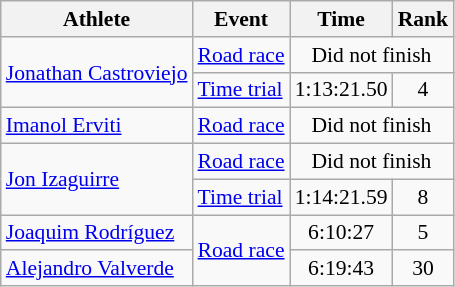<table class="wikitable" style="font-size:90%">
<tr>
<th>Athlete</th>
<th>Event</th>
<th>Time</th>
<th>Rank</th>
</tr>
<tr align=center>
<td style="text-align:left;" rowspan="2"><a href='#'>Jonathan Castroviejo</a></td>
<td align=left><a href='#'>Road race</a></td>
<td colspan=2>Did not finish</td>
</tr>
<tr align=center>
<td align=left><a href='#'>Time trial</a></td>
<td>1:13:21.50</td>
<td>4</td>
</tr>
<tr align=center>
<td align=left><a href='#'>Imanol Erviti</a></td>
<td align=left><a href='#'>Road race</a></td>
<td colspan=2>Did not finish</td>
</tr>
<tr align=center>
<td style="text-align:left;" rowspan="2"><a href='#'>Jon Izaguirre</a></td>
<td align=left><a href='#'>Road race</a></td>
<td colspan=2>Did not finish</td>
</tr>
<tr align=center>
<td align=left><a href='#'>Time trial</a></td>
<td>1:14:21.59</td>
<td>8</td>
</tr>
<tr align=center>
<td align=left><a href='#'>Joaquim Rodríguez</a></td>
<td style="text-align:left;" rowspan="2"><a href='#'>Road race</a></td>
<td>6:10:27</td>
<td>5</td>
</tr>
<tr align=center>
<td align=left><a href='#'>Alejandro Valverde</a></td>
<td>6:19:43</td>
<td>30</td>
</tr>
</table>
